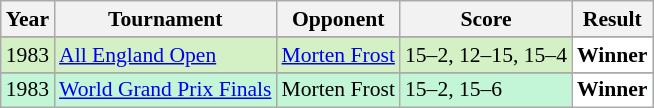<table class="sortable wikitable" style="font-size: 90%;">
<tr>
<th>Year</th>
<th>Tournament</th>
<th>Opponent</th>
<th>Score</th>
<th>Result</th>
</tr>
<tr>
</tr>
<tr style="background:#D4F1C5">
<td align="center">1983</td>
<td align="left"><a href='#'>All England Open</a></td>
<td align="left"> <a href='#'>Morten Frost</a></td>
<td align="left">15–2, 12–15, 15–4</td>
<td style="text-align:left; background:white"> <strong>Winner</strong></td>
</tr>
<tr>
</tr>
<tr style="background:#C3F6D7">
<td align="center">1983</td>
<td align="left"><a href='#'>World Grand Prix Finals</a></td>
<td align="left"> Morten Frost</td>
<td align="left">15–2, 15–6</td>
<td style="text-align:left; background:white"> <strong>Winner</strong></td>
</tr>
</table>
